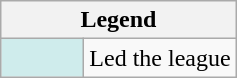<table class="wikitable mw-collapsible">
<tr>
<th colspan="2">Legend</th>
</tr>
<tr>
<td style="background:#cfecec; width:3em;"></td>
<td>Led the league</td>
</tr>
</table>
